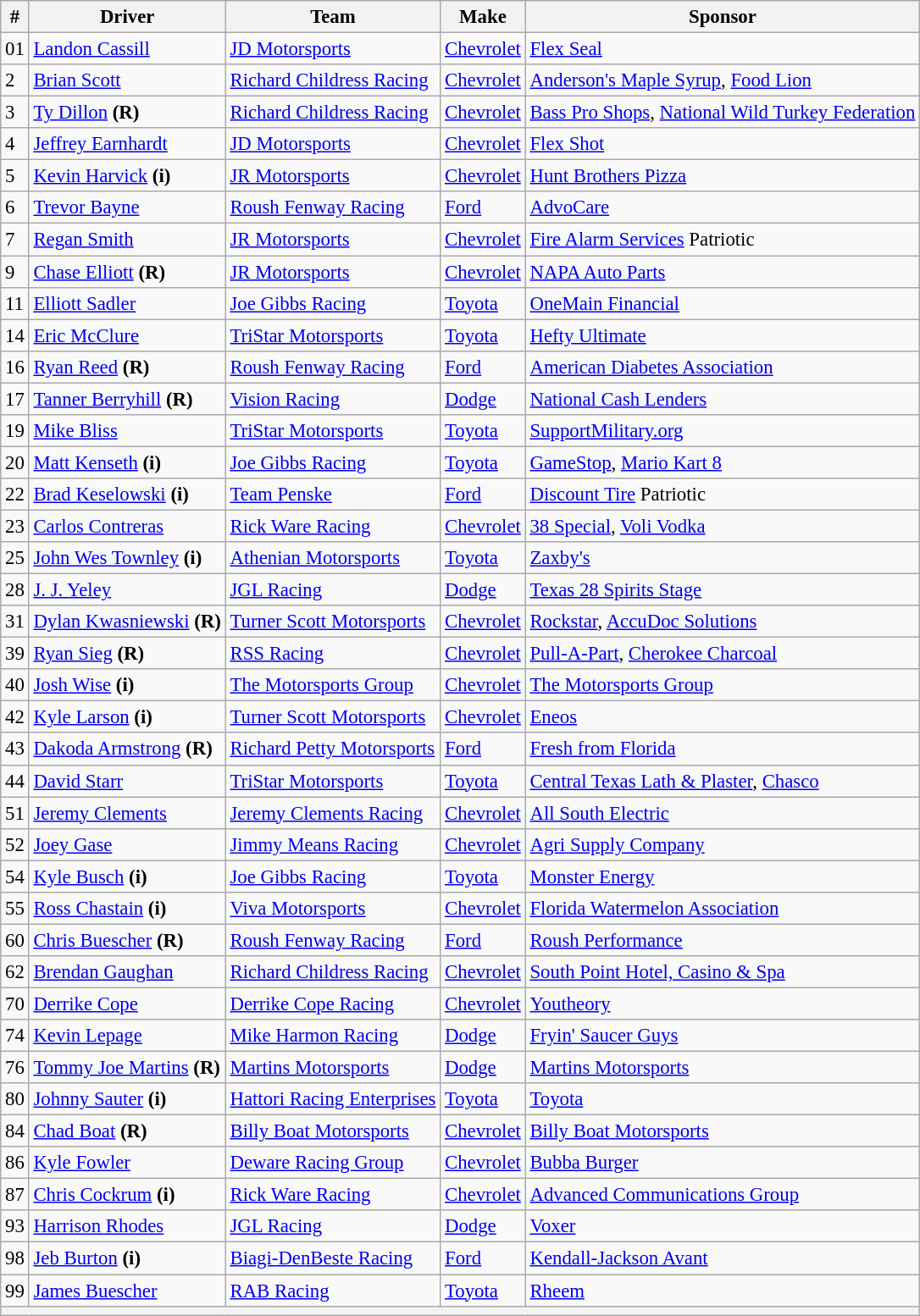<table class="wikitable" style="font-size:95%">
<tr>
<th>#</th>
<th>Driver</th>
<th>Team</th>
<th>Make</th>
<th>Sponsor</th>
</tr>
<tr>
<td>01</td>
<td><a href='#'>Landon Cassill</a></td>
<td><a href='#'>JD Motorsports</a></td>
<td><a href='#'>Chevrolet</a></td>
<td><a href='#'>Flex Seal</a></td>
</tr>
<tr>
<td>2</td>
<td><a href='#'>Brian Scott</a></td>
<td><a href='#'>Richard Childress Racing</a></td>
<td><a href='#'>Chevrolet</a></td>
<td><a href='#'>Anderson's Maple Syrup</a>, <a href='#'>Food Lion</a></td>
</tr>
<tr>
<td>3</td>
<td><a href='#'>Ty Dillon</a> <strong>(R)</strong></td>
<td><a href='#'>Richard Childress Racing</a></td>
<td><a href='#'>Chevrolet</a></td>
<td><a href='#'>Bass Pro Shops</a>, <a href='#'>National Wild Turkey Federation</a></td>
</tr>
<tr>
<td>4</td>
<td><a href='#'>Jeffrey Earnhardt</a></td>
<td><a href='#'>JD Motorsports</a></td>
<td><a href='#'>Chevrolet</a></td>
<td><a href='#'>Flex Shot</a></td>
</tr>
<tr>
<td>5</td>
<td><a href='#'>Kevin Harvick</a> <strong>(i)</strong></td>
<td><a href='#'>JR Motorsports</a></td>
<td><a href='#'>Chevrolet</a></td>
<td><a href='#'>Hunt Brothers Pizza</a></td>
</tr>
<tr>
<td>6</td>
<td><a href='#'>Trevor Bayne</a></td>
<td><a href='#'>Roush Fenway Racing</a></td>
<td><a href='#'>Ford</a></td>
<td><a href='#'>AdvoCare</a></td>
</tr>
<tr>
<td>7</td>
<td><a href='#'>Regan Smith</a></td>
<td><a href='#'>JR Motorsports</a></td>
<td><a href='#'>Chevrolet</a></td>
<td><a href='#'>Fire Alarm Services</a> Patriotic</td>
</tr>
<tr>
<td>9</td>
<td><a href='#'>Chase Elliott</a> <strong>(R)</strong></td>
<td><a href='#'>JR Motorsports</a></td>
<td><a href='#'>Chevrolet</a></td>
<td><a href='#'>NAPA Auto Parts</a></td>
</tr>
<tr>
<td>11</td>
<td><a href='#'>Elliott Sadler</a></td>
<td><a href='#'>Joe Gibbs Racing</a></td>
<td><a href='#'>Toyota</a></td>
<td><a href='#'>OneMain Financial</a></td>
</tr>
<tr>
<td>14</td>
<td><a href='#'>Eric McClure</a></td>
<td><a href='#'>TriStar Motorsports</a></td>
<td><a href='#'>Toyota</a></td>
<td><a href='#'>Hefty Ultimate</a></td>
</tr>
<tr>
<td>16</td>
<td><a href='#'>Ryan Reed</a> <strong>(R)</strong></td>
<td><a href='#'>Roush Fenway Racing</a></td>
<td><a href='#'>Ford</a></td>
<td><a href='#'>American Diabetes Association</a></td>
</tr>
<tr>
<td>17</td>
<td><a href='#'>Tanner Berryhill</a> <strong>(R)</strong></td>
<td><a href='#'>Vision Racing</a></td>
<td><a href='#'>Dodge</a></td>
<td><a href='#'>National Cash Lenders</a></td>
</tr>
<tr>
<td>19</td>
<td><a href='#'>Mike Bliss</a></td>
<td><a href='#'>TriStar Motorsports</a></td>
<td><a href='#'>Toyota</a></td>
<td><a href='#'>SupportMilitary.org</a></td>
</tr>
<tr>
<td>20</td>
<td><a href='#'>Matt Kenseth</a> <strong>(i)</strong></td>
<td><a href='#'>Joe Gibbs Racing</a></td>
<td><a href='#'>Toyota</a></td>
<td><a href='#'>GameStop</a>, <a href='#'>Mario Kart 8</a></td>
</tr>
<tr>
<td>22</td>
<td><a href='#'>Brad Keselowski</a> <strong>(i)</strong></td>
<td><a href='#'>Team Penske</a></td>
<td><a href='#'>Ford</a></td>
<td><a href='#'>Discount Tire</a> Patriotic</td>
</tr>
<tr>
<td>23</td>
<td><a href='#'>Carlos Contreras</a></td>
<td><a href='#'>Rick Ware Racing</a></td>
<td><a href='#'>Chevrolet</a></td>
<td><a href='#'>38 Special</a>, <a href='#'>Voli Vodka</a></td>
</tr>
<tr>
<td>25</td>
<td><a href='#'>John Wes Townley</a> <strong>(i)</strong></td>
<td><a href='#'>Athenian Motorsports</a></td>
<td><a href='#'>Toyota</a></td>
<td><a href='#'>Zaxby's</a></td>
</tr>
<tr>
<td>28</td>
<td><a href='#'>J. J. Yeley</a></td>
<td><a href='#'>JGL Racing</a></td>
<td><a href='#'>Dodge</a></td>
<td><a href='#'>Texas 28 Spirits Stage</a></td>
</tr>
<tr>
<td>31</td>
<td><a href='#'>Dylan Kwasniewski</a> <strong>(R)</strong></td>
<td><a href='#'>Turner Scott Motorsports</a></td>
<td><a href='#'>Chevrolet</a></td>
<td><a href='#'>Rockstar</a>, <a href='#'>AccuDoc Solutions</a></td>
</tr>
<tr>
<td>39</td>
<td><a href='#'>Ryan Sieg</a> <strong>(R)</strong></td>
<td><a href='#'>RSS Racing</a></td>
<td><a href='#'>Chevrolet</a></td>
<td><a href='#'>Pull-A-Part</a>, <a href='#'>Cherokee Charcoal</a></td>
</tr>
<tr>
<td>40</td>
<td><a href='#'>Josh Wise</a> <strong>(i)</strong></td>
<td><a href='#'>The Motorsports Group</a></td>
<td><a href='#'>Chevrolet</a></td>
<td><a href='#'>The Motorsports Group</a></td>
</tr>
<tr>
<td>42</td>
<td><a href='#'>Kyle Larson</a> <strong>(i)</strong></td>
<td><a href='#'>Turner Scott Motorsports</a></td>
<td><a href='#'>Chevrolet</a></td>
<td><a href='#'>Eneos</a></td>
</tr>
<tr>
<td>43</td>
<td><a href='#'>Dakoda Armstrong</a> <strong>(R)</strong></td>
<td><a href='#'>Richard Petty Motorsports</a></td>
<td><a href='#'>Ford</a></td>
<td><a href='#'>Fresh from Florida</a></td>
</tr>
<tr>
<td>44</td>
<td><a href='#'>David Starr</a></td>
<td><a href='#'>TriStar Motorsports</a></td>
<td><a href='#'>Toyota</a></td>
<td><a href='#'>Central Texas Lath & Plaster</a>, <a href='#'>Chasco</a></td>
</tr>
<tr>
<td>51</td>
<td><a href='#'>Jeremy Clements</a></td>
<td><a href='#'>Jeremy Clements Racing</a></td>
<td><a href='#'>Chevrolet</a></td>
<td><a href='#'>All South Electric</a></td>
</tr>
<tr>
<td>52</td>
<td><a href='#'>Joey Gase</a></td>
<td><a href='#'>Jimmy Means Racing</a></td>
<td><a href='#'>Chevrolet</a></td>
<td><a href='#'>Agri Supply Company</a></td>
</tr>
<tr>
<td>54</td>
<td><a href='#'>Kyle Busch</a> <strong>(i)</strong></td>
<td><a href='#'>Joe Gibbs Racing</a></td>
<td><a href='#'>Toyota</a></td>
<td><a href='#'>Monster Energy</a></td>
</tr>
<tr>
<td>55</td>
<td><a href='#'>Ross Chastain</a> <strong>(i)</strong></td>
<td><a href='#'>Viva Motorsports</a></td>
<td><a href='#'>Chevrolet</a></td>
<td><a href='#'>Florida Watermelon Association</a></td>
</tr>
<tr>
<td>60</td>
<td><a href='#'>Chris Buescher</a> <strong>(R)</strong></td>
<td><a href='#'>Roush Fenway Racing</a></td>
<td><a href='#'>Ford</a></td>
<td><a href='#'>Roush Performance</a></td>
</tr>
<tr>
<td>62</td>
<td><a href='#'>Brendan Gaughan</a></td>
<td><a href='#'>Richard Childress Racing</a></td>
<td><a href='#'>Chevrolet</a></td>
<td><a href='#'>South Point Hotel, Casino & Spa</a></td>
</tr>
<tr>
<td>70</td>
<td><a href='#'>Derrike Cope</a></td>
<td><a href='#'>Derrike Cope Racing</a></td>
<td><a href='#'>Chevrolet</a></td>
<td><a href='#'>Youtheory</a></td>
</tr>
<tr>
<td>74</td>
<td><a href='#'>Kevin Lepage</a></td>
<td><a href='#'>Mike Harmon Racing</a></td>
<td><a href='#'>Dodge</a></td>
<td><a href='#'>Fryin' Saucer Guys</a></td>
</tr>
<tr>
<td>76</td>
<td><a href='#'>Tommy Joe Martins</a> <strong>(R)</strong></td>
<td><a href='#'>Martins Motorsports</a></td>
<td><a href='#'>Dodge</a></td>
<td><a href='#'>Martins Motorsports</a></td>
</tr>
<tr>
<td>80</td>
<td><a href='#'>Johnny Sauter</a> <strong>(i)</strong></td>
<td><a href='#'>Hattori Racing Enterprises</a></td>
<td><a href='#'>Toyota</a></td>
<td><a href='#'>Toyota</a></td>
</tr>
<tr>
<td>84</td>
<td><a href='#'>Chad Boat</a> <strong>(R)</strong></td>
<td><a href='#'>Billy Boat Motorsports</a></td>
<td><a href='#'>Chevrolet</a></td>
<td><a href='#'>Billy Boat Motorsports</a></td>
</tr>
<tr>
<td>86</td>
<td><a href='#'>Kyle Fowler</a></td>
<td><a href='#'>Deware Racing Group</a></td>
<td><a href='#'>Chevrolet</a></td>
<td><a href='#'>Bubba Burger</a></td>
</tr>
<tr>
<td>87</td>
<td><a href='#'>Chris Cockrum</a> <strong>(i)</strong></td>
<td><a href='#'>Rick Ware Racing</a></td>
<td><a href='#'>Chevrolet</a></td>
<td><a href='#'>Advanced Communications Group</a></td>
</tr>
<tr>
<td>93</td>
<td><a href='#'>Harrison Rhodes</a></td>
<td><a href='#'>JGL Racing</a></td>
<td><a href='#'>Dodge</a></td>
<td><a href='#'>Voxer</a></td>
</tr>
<tr>
<td>98</td>
<td><a href='#'>Jeb Burton</a> <strong>(i)</strong></td>
<td><a href='#'>Biagi-DenBeste Racing</a></td>
<td><a href='#'>Ford</a></td>
<td><a href='#'>Kendall-Jackson Avant</a></td>
</tr>
<tr>
<td>99</td>
<td><a href='#'>James Buescher</a></td>
<td><a href='#'>RAB Racing</a></td>
<td><a href='#'>Toyota</a></td>
<td><a href='#'>Rheem</a></td>
</tr>
<tr>
<th colspan="5"></th>
</tr>
</table>
